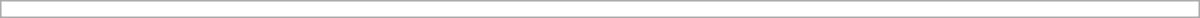<table class="collapsible uncollapsed" style="border:1px #aaa solid; width:50em; margin:0.2em auto">
<tr>
<td></td>
</tr>
<tr>
<td></td>
</tr>
</table>
